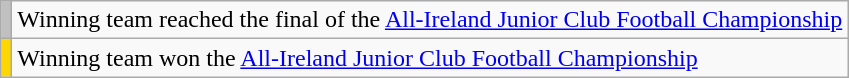<table class="wikitable">
<tr>
<td align=center style="background-color:#C0C0C0"></td>
<td>Winning team reached the final of the <a href='#'>All-Ireland Junior Club Football Championship</a></td>
</tr>
<tr>
<td align=center style="background-color:#FFD700"></td>
<td>Winning team won the <a href='#'>All-Ireland Junior Club Football Championship</a></td>
</tr>
</table>
